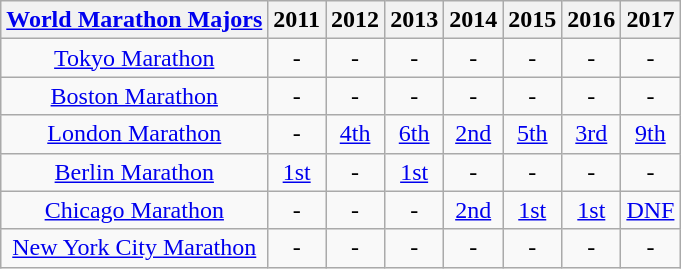<table class="wikitable" style="text-align:center;">
<tr>
<th><a href='#'>World Marathon Majors</a></th>
<th>2011</th>
<th>2012</th>
<th>2013</th>
<th>2014</th>
<th>2015</th>
<th>2016</th>
<th>2017</th>
</tr>
<tr>
<td><a href='#'>Tokyo Marathon</a></td>
<td>-</td>
<td>-</td>
<td>-</td>
<td>-</td>
<td>-</td>
<td>-</td>
<td>-</td>
</tr>
<tr>
<td><a href='#'>Boston Marathon</a></td>
<td>-</td>
<td>-</td>
<td>-</td>
<td>-</td>
<td>-</td>
<td>-</td>
<td>-</td>
</tr>
<tr>
<td><a href='#'>London Marathon</a></td>
<td>-</td>
<td><a href='#'>4th</a></td>
<td><a href='#'>6th</a></td>
<td><a href='#'>2nd</a></td>
<td><a href='#'>5th</a></td>
<td><a href='#'>3rd</a></td>
<td><a href='#'>9th</a></td>
</tr>
<tr>
<td><a href='#'>Berlin Marathon</a></td>
<td><a href='#'>1st</a></td>
<td>-</td>
<td><a href='#'>1st</a></td>
<td>-</td>
<td>-</td>
<td>-</td>
<td>-</td>
</tr>
<tr>
<td><a href='#'>Chicago Marathon</a></td>
<td>-</td>
<td>-</td>
<td>-</td>
<td><a href='#'>2nd</a></td>
<td><a href='#'>1st</a></td>
<td><a href='#'>1st</a></td>
<td><a href='#'>DNF</a></td>
</tr>
<tr>
<td><a href='#'>New York City Marathon</a></td>
<td>-</td>
<td>-</td>
<td>-</td>
<td>-</td>
<td>-</td>
<td>-</td>
<td>-</td>
</tr>
</table>
